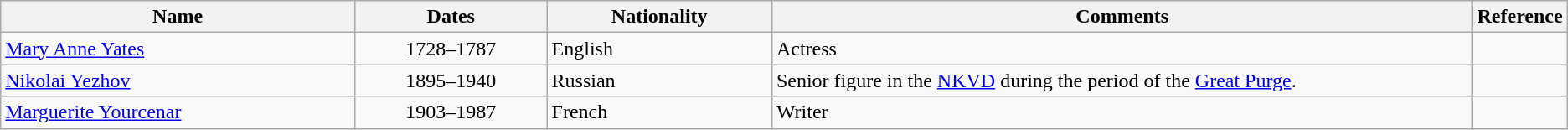<table class="wikitable">
<tr>
<th style="width:24%;">Name</th>
<th style="width:13%;">Dates</th>
<th style="width:15%;">Nationality</th>
<th style="width:50%;">Comments</th>
<th style="width:3%;">Reference</th>
</tr>
<tr valign="top">
<td><a href='#'>Mary Anne Yates</a></td>
<td align=center>1728–1787</td>
<td>English</td>
<td>Actress</td>
<td></td>
</tr>
<tr>
<td><a href='#'>Nikolai Yezhov</a></td>
<td align=center>1895–1940</td>
<td>Russian</td>
<td>Senior figure in the <a href='#'>NKVD</a> during the period of the <a href='#'>Great Purge</a>.</td>
<td></td>
</tr>
<tr>
<td><a href='#'>Marguerite Yourcenar</a></td>
<td align=center>1903–1987</td>
<td>French</td>
<td>Writer</td>
<td></td>
</tr>
</table>
